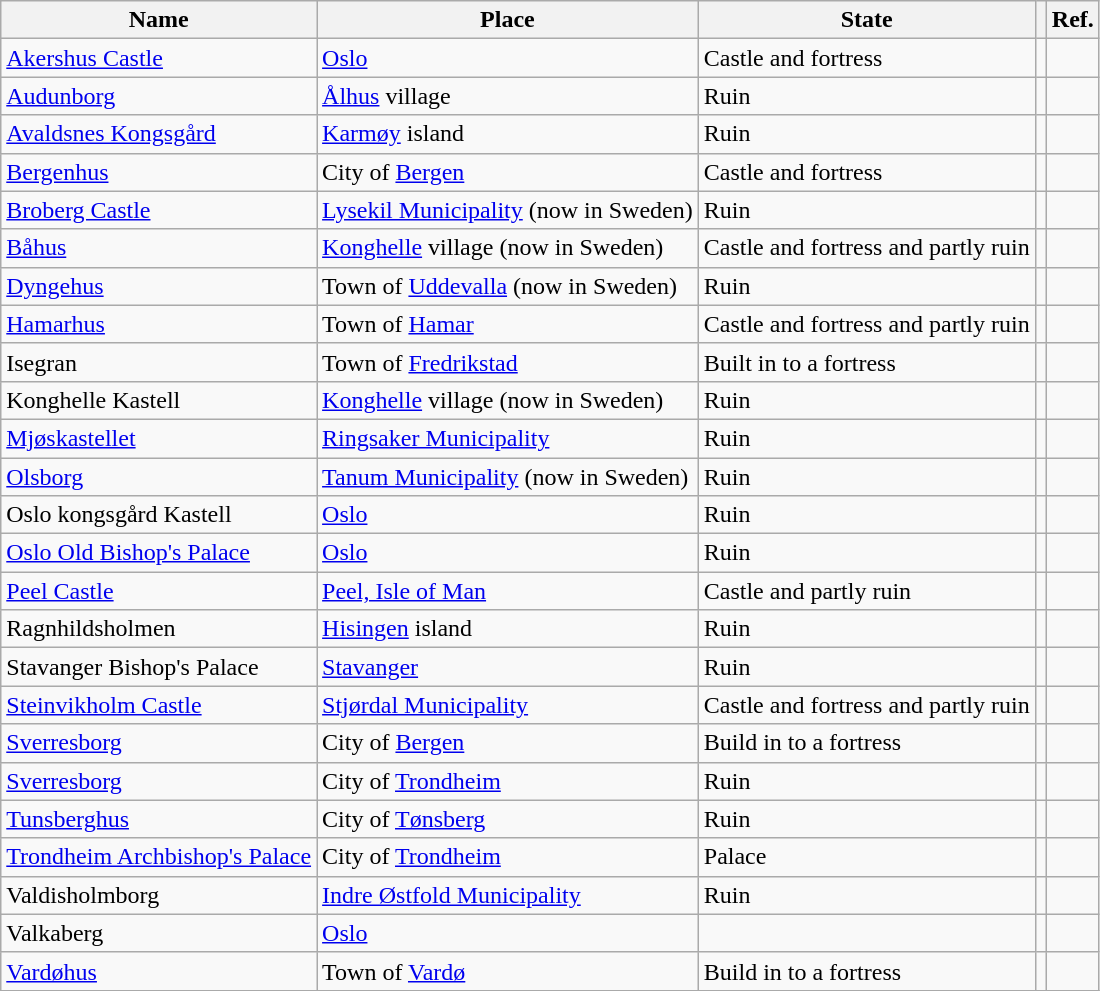<table class="wikitable sortable">
<tr>
<th>Name</th>
<th>Place</th>
<th>State</th>
<th></th>
<th>Ref.</th>
</tr>
<tr>
<td><a href='#'>Akershus Castle</a></td>
<td><a href='#'>Oslo</a></td>
<td>Castle and fortress</td>
<td></td>
<td></td>
</tr>
<tr>
<td><a href='#'>Audunborg</a></td>
<td><a href='#'>Ålhus</a> village</td>
<td>Ruin</td>
<td></td>
<td></td>
</tr>
<tr>
<td><a href='#'>Avaldsnes Kongsgård</a></td>
<td><a href='#'>Karmøy</a> island</td>
<td>Ruin</td>
<td></td>
<td></td>
</tr>
<tr>
<td><a href='#'>Bergenhus</a></td>
<td>City of <a href='#'>Bergen</a></td>
<td>Castle and fortress</td>
<td></td>
<td></td>
</tr>
<tr>
<td><a href='#'>Broberg Castle</a></td>
<td><a href='#'>Lysekil Municipality</a> (now in Sweden)</td>
<td>Ruin</td>
<td></td>
<td></td>
</tr>
<tr>
<td><a href='#'>Båhus</a></td>
<td><a href='#'>Konghelle</a> village (now in Sweden)</td>
<td>Castle and fortress and partly ruin</td>
<td></td>
<td></td>
</tr>
<tr>
<td><a href='#'>Dyngehus</a></td>
<td>Town of <a href='#'>Uddevalla</a> (now in Sweden)</td>
<td>Ruin</td>
<td></td>
<td></td>
</tr>
<tr>
<td><a href='#'>Hamarhus</a></td>
<td>Town of <a href='#'>Hamar</a></td>
<td>Castle and fortress and partly ruin</td>
<td></td>
<td></td>
</tr>
<tr>
<td>Isegran</td>
<td>Town of <a href='#'>Fredrikstad</a></td>
<td>Built in to a fortress</td>
<td></td>
<td></td>
</tr>
<tr>
<td>Konghelle Kastell</td>
<td><a href='#'>Konghelle</a> village (now in Sweden)</td>
<td>Ruin</td>
<td></td>
<td></td>
</tr>
<tr>
<td><a href='#'>Mjøskastellet</a></td>
<td><a href='#'>Ringsaker Municipality</a></td>
<td>Ruin</td>
<td></td>
<td></td>
</tr>
<tr>
<td><a href='#'>Olsborg</a></td>
<td><a href='#'>Tanum Municipality</a> (now in Sweden)</td>
<td>Ruin</td>
<td></td>
<td></td>
</tr>
<tr>
<td>Oslo kongsgård Kastell</td>
<td><a href='#'>Oslo</a></td>
<td>Ruin</td>
<td></td>
<td></td>
</tr>
<tr>
<td><a href='#'>Oslo Old Bishop's Palace</a></td>
<td><a href='#'>Oslo</a></td>
<td>Ruin</td>
<td><br></td>
<td></td>
</tr>
<tr>
<td><a href='#'>Peel Castle</a></td>
<td><a href='#'>Peel, Isle of Man</a></td>
<td>Castle and partly ruin</td>
<td></td>
<td></td>
</tr>
<tr>
<td>Ragnhildsholmen</td>
<td><a href='#'>Hisingen</a> island</td>
<td>Ruin</td>
<td></td>
<td></td>
</tr>
<tr>
<td>Stavanger Bishop's Palace</td>
<td><a href='#'>Stavanger</a></td>
<td>Ruin</td>
<td></td>
<td></td>
</tr>
<tr>
<td><a href='#'>Steinvikholm Castle</a></td>
<td><a href='#'>Stjørdal Municipality</a></td>
<td>Castle and fortress and partly ruin</td>
<td></td>
<td></td>
</tr>
<tr>
<td><a href='#'>Sverresborg</a></td>
<td>City of <a href='#'>Bergen</a></td>
<td>Build in to a fortress</td>
<td></td>
<td></td>
</tr>
<tr>
<td><a href='#'>Sverresborg</a></td>
<td>City of <a href='#'>Trondheim</a></td>
<td>Ruin</td>
<td></td>
<td></td>
</tr>
<tr>
<td><a href='#'>Tunsberghus</a></td>
<td>City of <a href='#'>Tønsberg</a></td>
<td>Ruin</td>
<td></td>
<td></td>
</tr>
<tr>
<td><a href='#'>Trondheim Archbishop's Palace</a></td>
<td>City of <a href='#'>Trondheim</a></td>
<td>Palace</td>
<td></td>
<td></td>
</tr>
<tr>
<td>Valdisholmborg</td>
<td><a href='#'>Indre Østfold Municipality</a></td>
<td>Ruin</td>
<td></td>
<td></td>
</tr>
<tr>
<td>Valkaberg</td>
<td><a href='#'>Oslo</a></td>
<td></td>
<td></td>
<td></td>
</tr>
<tr>
<td><a href='#'>Vardøhus</a></td>
<td>Town of <a href='#'>Vardø</a></td>
<td>Build in to a fortress</td>
<td></td>
<td></td>
</tr>
<tr>
</tr>
</table>
